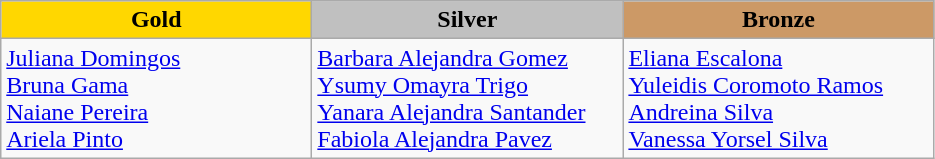<table class="wikitable" style="text-align:left">
<tr align="center">
<td width=200 bgcolor=gold><strong>Gold</strong></td>
<td width=200 bgcolor=silver><strong>Silver</strong></td>
<td width=200 bgcolor=CC9966><strong>Bronze</strong></td>
</tr>
<tr>
<td><a href='#'>Juliana Domingos</a><br><a href='#'>Bruna Gama</a><br><a href='#'>Naiane Pereira</a><br><a href='#'>Ariela Pinto</a><br><em></em></td>
<td><a href='#'>Barbara Alejandra Gomez</a><br><a href='#'>Ysumy Omayra Trigo</a><br><a href='#'>Yanara Alejandra Santander</a><br><a href='#'>Fabiola Alejandra Pavez</a><br><em></em></td>
<td><a href='#'>Eliana Escalona</a><br><a href='#'>Yuleidis Coromoto Ramos</a><br><a href='#'>Andreina Silva</a><br><a href='#'>Vanessa Yorsel Silva</a><br><em></em></td>
</tr>
</table>
